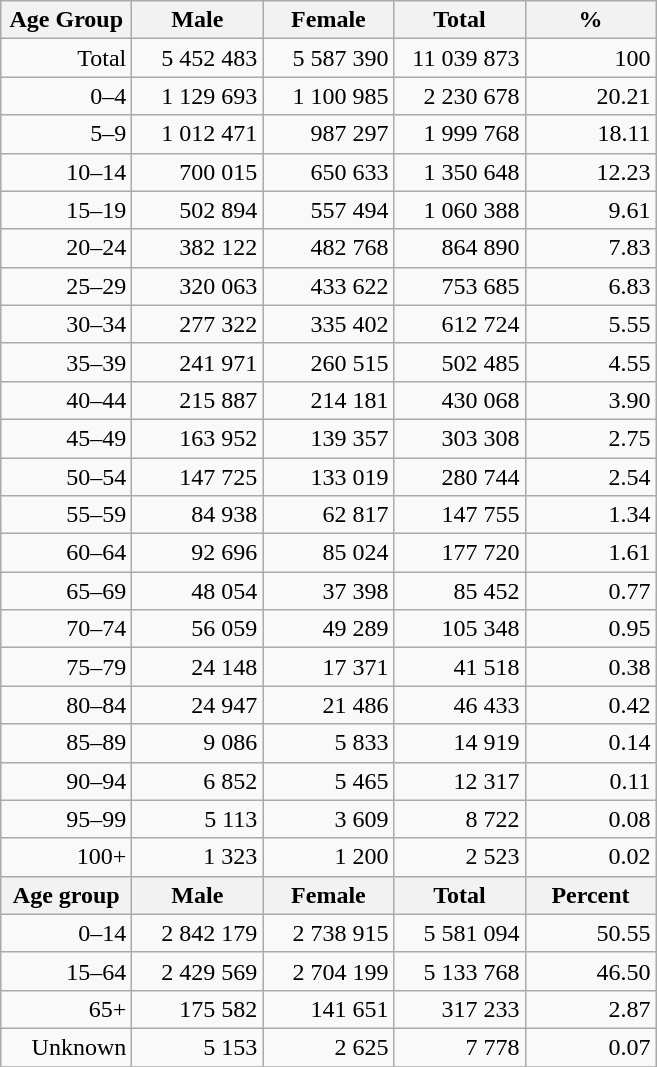<table class="wikitable">
<tr>
<th width="80pt">Age Group</th>
<th width="80pt">Male</th>
<th width="80pt">Female</th>
<th width="80pt">Total</th>
<th width="80pt">%</th>
</tr>
<tr>
<td align="right">Total</td>
<td align="right">5 452 483</td>
<td align="right">5 587 390</td>
<td align="right">11 039 873</td>
<td align="right">100</td>
</tr>
<tr>
<td align="right">0–4</td>
<td align="right">1 129 693</td>
<td align="right">1 100 985</td>
<td align="right">2 230 678</td>
<td align="right">20.21</td>
</tr>
<tr>
<td align="right">5–9</td>
<td align="right">1 012 471</td>
<td align="right">987 297</td>
<td align="right">1 999 768</td>
<td align="right">18.11</td>
</tr>
<tr>
<td align="right">10–14</td>
<td align="right">700 015</td>
<td align="right">650 633</td>
<td align="right">1 350 648</td>
<td align="right">12.23</td>
</tr>
<tr>
<td align="right">15–19</td>
<td align="right">502 894</td>
<td align="right">557 494</td>
<td align="right">1 060 388</td>
<td align="right">9.61</td>
</tr>
<tr>
<td align="right">20–24</td>
<td align="right">382 122</td>
<td align="right">482 768</td>
<td align="right">864 890</td>
<td align="right">7.83</td>
</tr>
<tr>
<td align="right">25–29</td>
<td align="right">320 063</td>
<td align="right">433 622</td>
<td align="right">753 685</td>
<td align="right">6.83</td>
</tr>
<tr>
<td align="right">30–34</td>
<td align="right">277 322</td>
<td align="right">335 402</td>
<td align="right">612 724</td>
<td align="right">5.55</td>
</tr>
<tr>
<td align="right">35–39</td>
<td align="right">241 971</td>
<td align="right">260 515</td>
<td align="right">502 485</td>
<td align="right">4.55</td>
</tr>
<tr>
<td align="right">40–44</td>
<td align="right">215 887</td>
<td align="right">214 181</td>
<td align="right">430 068</td>
<td align="right">3.90</td>
</tr>
<tr>
<td align="right">45–49</td>
<td align="right">163 952</td>
<td align="right">139 357</td>
<td align="right">303 308</td>
<td align="right">2.75</td>
</tr>
<tr>
<td align="right">50–54</td>
<td align="right">147 725</td>
<td align="right">133 019</td>
<td align="right">280 744</td>
<td align="right">2.54</td>
</tr>
<tr>
<td align="right">55–59</td>
<td align="right">84 938</td>
<td align="right">62 817</td>
<td align="right">147 755</td>
<td align="right">1.34</td>
</tr>
<tr>
<td align="right">60–64</td>
<td align="right">92 696</td>
<td align="right">85 024</td>
<td align="right">177 720</td>
<td align="right">1.61</td>
</tr>
<tr>
<td align="right">65–69</td>
<td align="right">48 054</td>
<td align="right">37 398</td>
<td align="right">85 452</td>
<td align="right">0.77</td>
</tr>
<tr>
<td align="right">70–74</td>
<td align="right">56 059</td>
<td align="right">49 289</td>
<td align="right">105 348</td>
<td align="right">0.95</td>
</tr>
<tr>
<td align="right">75–79</td>
<td align="right">24 148</td>
<td align="right">17 371</td>
<td align="right">41 518</td>
<td align="right">0.38</td>
</tr>
<tr>
<td align="right">80–84</td>
<td align="right">24 947</td>
<td align="right">21 486</td>
<td align="right">46 433</td>
<td align="right">0.42</td>
</tr>
<tr>
<td align="right">85–89</td>
<td align="right">9 086</td>
<td align="right">5 833</td>
<td align="right">14 919</td>
<td align="right">0.14</td>
</tr>
<tr>
<td align="right">90–94</td>
<td align="right">6 852</td>
<td align="right">5 465</td>
<td align="right">12 317</td>
<td align="right">0.11</td>
</tr>
<tr>
<td align="right">95–99</td>
<td align="right">5 113</td>
<td align="right">3 609</td>
<td align="right">8 722</td>
<td align="right">0.08</td>
</tr>
<tr>
<td align="right">100+</td>
<td align="right">1 323</td>
<td align="right">1 200</td>
<td align="right">2 523</td>
<td align="right">0.02</td>
</tr>
<tr>
<th width="50">Age group</th>
<th width="80pt">Male</th>
<th width="80">Female</th>
<th width="80">Total</th>
<th width="50">Percent</th>
</tr>
<tr>
<td align="right">0–14</td>
<td align="right">2 842 179</td>
<td align="right">2 738 915</td>
<td align="right">5 581 094</td>
<td align="right">50.55</td>
</tr>
<tr>
<td align="right">15–64</td>
<td align="right">2 429 569</td>
<td align="right">2 704 199</td>
<td align="right">5 133 768</td>
<td align="right">46.50</td>
</tr>
<tr>
<td align="right">65+</td>
<td align="right">175 582</td>
<td align="right">141 651</td>
<td align="right">317 233</td>
<td align="right">2.87</td>
</tr>
<tr>
<td align="right">Unknown</td>
<td align="right">5 153</td>
<td align="right">2 625</td>
<td align="right">7 778</td>
<td align="right">0.07</td>
</tr>
<tr>
</tr>
</table>
